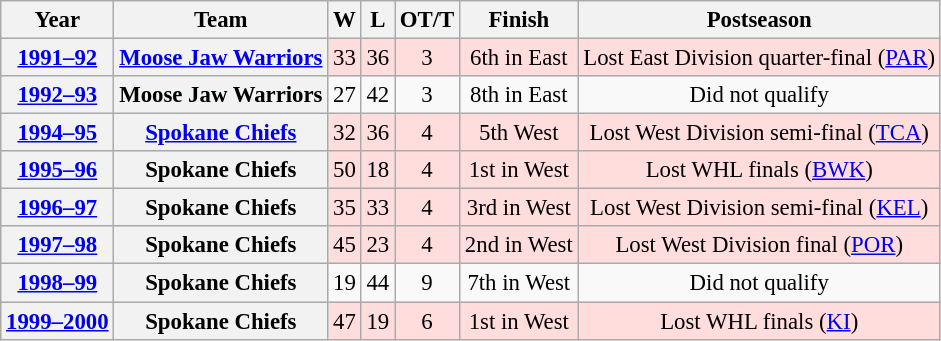<table class="wikitable" style="font-size: 95%; text-align:center;">
<tr>
<th>Year</th>
<th>Team</th>
<th>W</th>
<th>L</th>
<th>OT/T</th>
<th>Finish</th>
<th>Postseason</th>
</tr>
<tr style="background:#fdd;">
<th><a href='#'>1991–92</a></th>
<th><a href='#'>Moose Jaw Warriors</a></th>
<td>33</td>
<td>36</td>
<td>3</td>
<td>6th in East</td>
<td>Lost East Division quarter-final (<a href='#'>PAR</a>)</td>
</tr>
<tr>
<th><a href='#'>1992–93</a></th>
<th>Moose Jaw Warriors</th>
<td>27</td>
<td>42</td>
<td>3</td>
<td>8th in East</td>
<td>Did not qualify</td>
</tr>
<tr style="background:#fdd;">
<th><a href='#'>1994–95</a></th>
<th><a href='#'>Spokane Chiefs</a></th>
<td>32</td>
<td>36</td>
<td>4</td>
<td>5th West</td>
<td>Lost West Division semi-final (<a href='#'>TCA</a>)</td>
</tr>
<tr style="background:#fdd;">
<th><a href='#'>1995–96</a></th>
<th>Spokane Chiefs</th>
<td>50</td>
<td>18</td>
<td>4</td>
<td>1st in West</td>
<td>Lost WHL finals (<a href='#'>BWK</a>)</td>
</tr>
<tr style="background:#fdd;">
<th><a href='#'>1996–97</a></th>
<th>Spokane Chiefs</th>
<td>35</td>
<td>33</td>
<td>4</td>
<td>3rd in West</td>
<td>Lost West Division semi-final (<a href='#'>KEL</a>)</td>
</tr>
<tr style="background:#fdd;">
<th><a href='#'>1997–98</a></th>
<th>Spokane Chiefs</th>
<td>45</td>
<td>23</td>
<td>4</td>
<td>2nd in West</td>
<td>Lost West Division final (<a href='#'>POR</a>)</td>
</tr>
<tr>
<th><a href='#'>1998–99</a></th>
<th>Spokane Chiefs</th>
<td>19</td>
<td>44</td>
<td>9</td>
<td>7th in West</td>
<td>Did not qualify</td>
</tr>
<tr style="background:#fdd;">
<th><a href='#'>1999–2000</a></th>
<th>Spokane Chiefs</th>
<td>47</td>
<td>19</td>
<td>6</td>
<td>1st in West</td>
<td>Lost WHL finals (<a href='#'>KI</a>)</td>
</tr>
</table>
